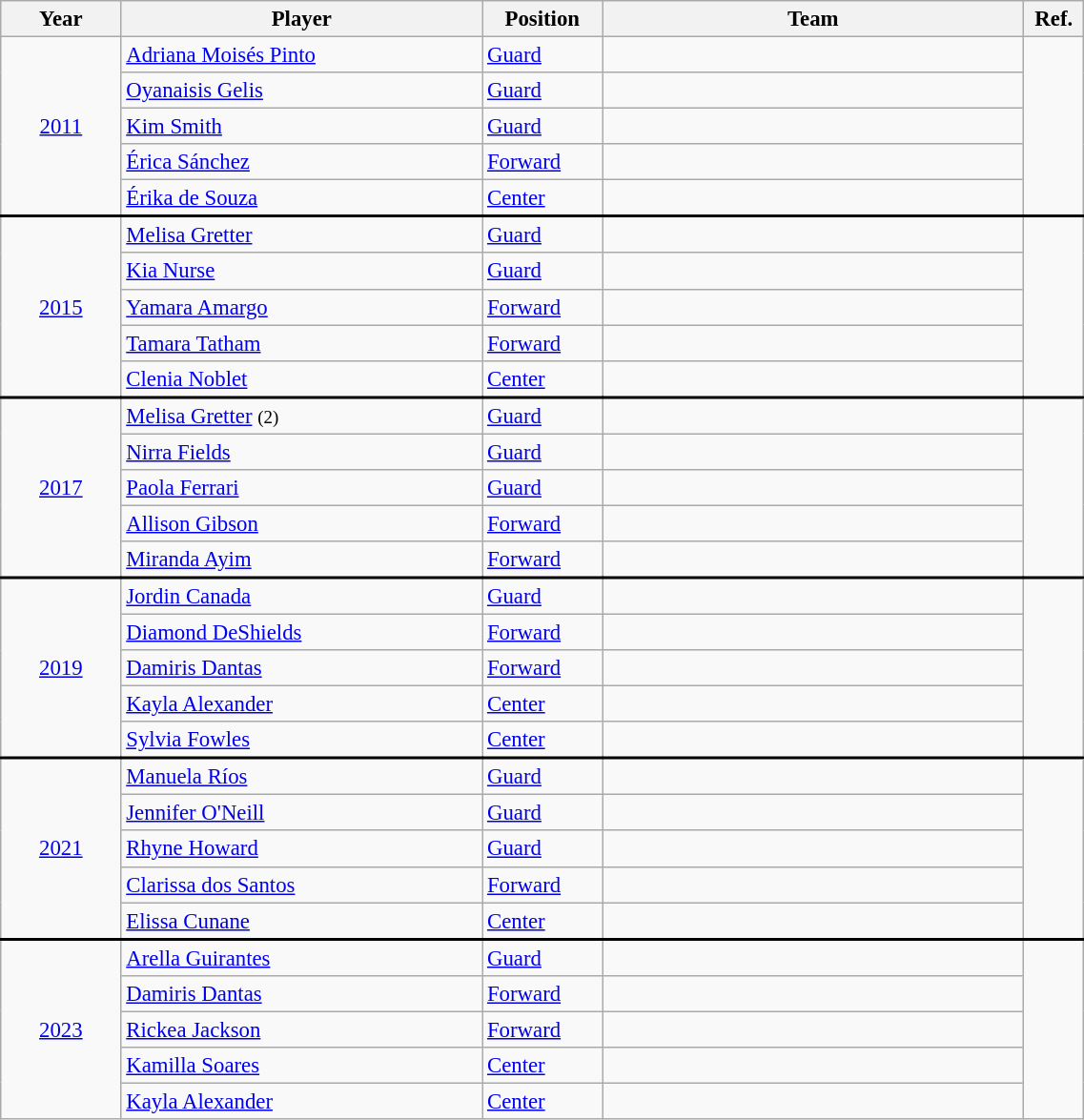<table class="wikitable" style="width: 60%; text-align:center; font-size:95%">
<tr>
<th width=10%>Year</th>
<th width=30%>Player</th>
<th width=10%>Position</th>
<th width=35%>Team</th>
<th width=5%>Ref.</th>
</tr>
<tr>
<td rowspan=5><a href='#'>2011</a></td>
<td align=left><a href='#'>Adriana Moisés Pinto</a></td>
<td align=left><a href='#'>Guard</a></td>
<td align=left></td>
<td rowspan=5></td>
</tr>
<tr>
<td align=left><a href='#'>Oyanaisis Gelis</a></td>
<td align=left><a href='#'>Guard</a></td>
<td align=left></td>
</tr>
<tr>
<td align=left><a href='#'>Kim Smith</a></td>
<td align=left><a href='#'>Guard</a></td>
<td align=left></td>
</tr>
<tr>
<td align=left><a href='#'>Érica Sánchez</a></td>
<td align=left><a href='#'>Forward</a></td>
<td align=left></td>
</tr>
<tr>
<td align=left><a href='#'>Érika de Souza</a></td>
<td align=left><a href='#'>Center</a></td>
<td align=left></td>
</tr>
<tr style = "border-top:2px solid black;">
<td rowspan=5><a href='#'>2015</a></td>
<td align=left><a href='#'>Melisa Gretter</a></td>
<td align=left><a href='#'>Guard</a></td>
<td align=left></td>
<td rowspan=5></td>
</tr>
<tr>
<td align=left><a href='#'>Kia Nurse</a></td>
<td align=left><a href='#'>Guard</a></td>
<td align=left></td>
</tr>
<tr>
<td align=left><a href='#'>Yamara Amargo</a></td>
<td align=left><a href='#'>Forward</a></td>
<td align=left></td>
</tr>
<tr>
<td align=left><a href='#'>Tamara Tatham</a></td>
<td align=left><a href='#'>Forward</a></td>
<td align=left></td>
</tr>
<tr>
<td align=left><a href='#'>Clenia Noblet</a></td>
<td align=left><a href='#'>Center</a></td>
<td align=left></td>
</tr>
<tr style = "border-top:2px solid black;">
<td rowspan=5><a href='#'>2017</a></td>
<td align=left><a href='#'>Melisa Gretter</a> <small>(2)</small></td>
<td align=left><a href='#'>Guard</a></td>
<td align=left></td>
<td rowspan=5></td>
</tr>
<tr>
<td align=left><a href='#'>Nirra Fields</a></td>
<td align=left><a href='#'>Guard</a></td>
<td align=left></td>
</tr>
<tr>
<td align=left><a href='#'>Paola Ferrari</a></td>
<td align=left><a href='#'>Guard</a></td>
<td align=left></td>
</tr>
<tr>
<td align=left><a href='#'>Allison Gibson</a></td>
<td align=left><a href='#'>Forward</a></td>
<td align=left></td>
</tr>
<tr>
<td align=left><a href='#'>Miranda Ayim</a></td>
<td align=left><a href='#'>Forward</a></td>
<td align=left></td>
</tr>
<tr style = "border-top:2px solid black;">
<td rowspan=5><a href='#'>2019</a></td>
<td align=left><a href='#'>Jordin Canada</a></td>
<td align=left><a href='#'>Guard</a></td>
<td align=left></td>
<td rowspan=5></td>
</tr>
<tr>
<td align=left><a href='#'>Diamond DeShields</a></td>
<td align=left><a href='#'>Forward</a></td>
<td align=left></td>
</tr>
<tr>
<td align=left><a href='#'>Damiris Dantas</a></td>
<td align=left><a href='#'>Forward</a></td>
<td align=left></td>
</tr>
<tr>
<td align=left><a href='#'>Kayla Alexander</a></td>
<td align=left><a href='#'>Center</a></td>
<td align=left></td>
</tr>
<tr>
<td align=left><a href='#'>Sylvia Fowles</a></td>
<td align=left><a href='#'>Center</a></td>
<td align=left></td>
</tr>
<tr style = "border-top:2px solid black;">
<td rowspan=5><a href='#'>2021</a></td>
<td align=left><a href='#'>Manuela Ríos</a></td>
<td align=left><a href='#'>Guard</a></td>
<td align=left></td>
<td rowspan=5></td>
</tr>
<tr>
<td align=left><a href='#'>Jennifer O'Neill</a></td>
<td align=left><a href='#'>Guard</a></td>
<td align=left></td>
</tr>
<tr>
<td align=left><a href='#'>Rhyne Howard</a></td>
<td align=left><a href='#'>Guard</a></td>
<td align=left></td>
</tr>
<tr>
<td align=left><a href='#'>Clarissa dos Santos</a></td>
<td align=left><a href='#'>Forward</a></td>
<td align=left></td>
</tr>
<tr>
<td align=left><a href='#'>Elissa Cunane</a></td>
<td align=left><a href='#'>Center</a></td>
<td align=left></td>
</tr>
<tr style = "border-top:2px solid black;">
<td rowspan=5><a href='#'>2023</a></td>
<td align=left><a href='#'>Arella Guirantes</a></td>
<td align=left><a href='#'>Guard</a></td>
<td align=left></td>
<td rowspan=5></td>
</tr>
<tr>
<td align=left><a href='#'>Damiris Dantas</a></td>
<td align=left><a href='#'>Forward</a></td>
<td align=left></td>
</tr>
<tr>
<td align=left><a href='#'>Rickea Jackson</a></td>
<td align=left><a href='#'>Forward</a></td>
<td align=left></td>
</tr>
<tr>
<td align=left><a href='#'>Kamilla Soares</a></td>
<td align=left><a href='#'>Center</a></td>
<td align=left></td>
</tr>
<tr>
<td align=left><a href='#'>Kayla Alexander</a></td>
<td align=left><a href='#'>Center</a></td>
<td align=left></td>
</tr>
</table>
